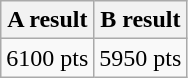<table class="wikitable" border="1" align="upright">
<tr>
<th>A result</th>
<th>B result</th>
</tr>
<tr>
<td>6100 pts</td>
<td>5950 pts</td>
</tr>
</table>
